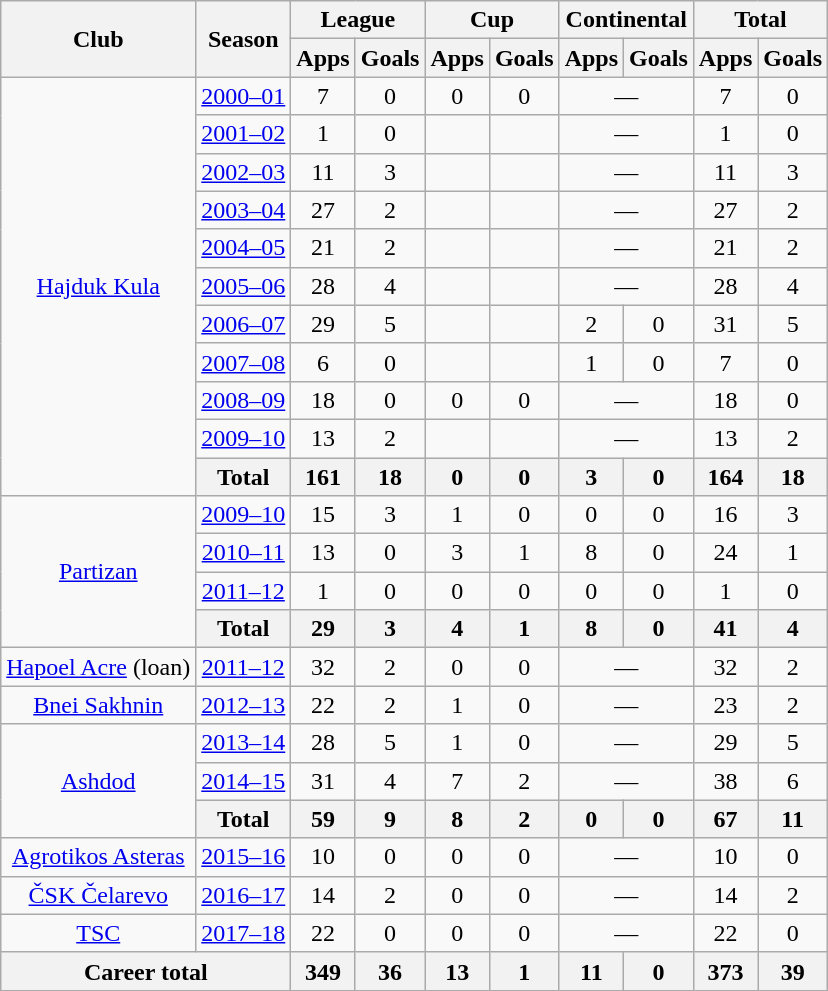<table class="wikitable" style="text-align:center">
<tr>
<th rowspan="2">Club</th>
<th rowspan="2">Season</th>
<th colspan="2">League</th>
<th colspan="2">Cup</th>
<th colspan="2">Continental</th>
<th colspan="2">Total</th>
</tr>
<tr>
<th>Apps</th>
<th>Goals</th>
<th>Apps</th>
<th>Goals</th>
<th>Apps</th>
<th>Goals</th>
<th>Apps</th>
<th>Goals</th>
</tr>
<tr>
<td rowspan="11"><a href='#'>Hajduk Kula</a></td>
<td><a href='#'>2000–01</a></td>
<td>7</td>
<td>0</td>
<td>0</td>
<td>0</td>
<td colspan="2">—</td>
<td>7</td>
<td>0</td>
</tr>
<tr>
<td><a href='#'>2001–02</a></td>
<td>1</td>
<td>0</td>
<td></td>
<td></td>
<td colspan="2">—</td>
<td>1</td>
<td>0</td>
</tr>
<tr>
<td><a href='#'>2002–03</a></td>
<td>11</td>
<td>3</td>
<td></td>
<td></td>
<td colspan="2">—</td>
<td>11</td>
<td>3</td>
</tr>
<tr>
<td><a href='#'>2003–04</a></td>
<td>27</td>
<td>2</td>
<td></td>
<td></td>
<td colspan="2">—</td>
<td>27</td>
<td>2</td>
</tr>
<tr>
<td><a href='#'>2004–05</a></td>
<td>21</td>
<td>2</td>
<td></td>
<td></td>
<td colspan="2">—</td>
<td>21</td>
<td>2</td>
</tr>
<tr>
<td><a href='#'>2005–06</a></td>
<td>28</td>
<td>4</td>
<td></td>
<td></td>
<td colspan="2">—</td>
<td>28</td>
<td>4</td>
</tr>
<tr>
<td><a href='#'>2006–07</a></td>
<td>29</td>
<td>5</td>
<td></td>
<td></td>
<td>2</td>
<td>0</td>
<td>31</td>
<td>5</td>
</tr>
<tr>
<td><a href='#'>2007–08</a></td>
<td>6</td>
<td>0</td>
<td></td>
<td></td>
<td>1</td>
<td>0</td>
<td>7</td>
<td>0</td>
</tr>
<tr>
<td><a href='#'>2008–09</a></td>
<td>18</td>
<td>0</td>
<td>0</td>
<td>0</td>
<td colspan="2">—</td>
<td>18</td>
<td>0</td>
</tr>
<tr>
<td><a href='#'>2009–10</a></td>
<td>13</td>
<td>2</td>
<td></td>
<td></td>
<td colspan="2">—</td>
<td>13</td>
<td>2</td>
</tr>
<tr>
<th>Total</th>
<th>161</th>
<th>18</th>
<th>0</th>
<th>0</th>
<th>3</th>
<th>0</th>
<th>164</th>
<th>18</th>
</tr>
<tr>
<td rowspan="4"><a href='#'>Partizan</a></td>
<td><a href='#'>2009–10</a></td>
<td>15</td>
<td>3</td>
<td>1</td>
<td>0</td>
<td>0</td>
<td>0</td>
<td>16</td>
<td>3</td>
</tr>
<tr>
<td><a href='#'>2010–11</a></td>
<td>13</td>
<td>0</td>
<td>3</td>
<td>1</td>
<td>8</td>
<td>0</td>
<td>24</td>
<td>1</td>
</tr>
<tr>
<td><a href='#'>2011–12</a></td>
<td>1</td>
<td>0</td>
<td>0</td>
<td>0</td>
<td>0</td>
<td>0</td>
<td>1</td>
<td>0</td>
</tr>
<tr>
<th>Total</th>
<th>29</th>
<th>3</th>
<th>4</th>
<th>1</th>
<th>8</th>
<th>0</th>
<th>41</th>
<th>4</th>
</tr>
<tr>
<td rowspan="1"><a href='#'>Hapoel Acre</a> (loan)</td>
<td><a href='#'>2011–12</a></td>
<td>32</td>
<td>2</td>
<td>0</td>
<td>0</td>
<td colspan="2">—</td>
<td>32</td>
<td>2</td>
</tr>
<tr>
<td rowspan="1"><a href='#'>Bnei Sakhnin</a></td>
<td><a href='#'>2012–13</a></td>
<td>22</td>
<td>2</td>
<td>1</td>
<td>0</td>
<td colspan="2">—</td>
<td>23</td>
<td>2</td>
</tr>
<tr>
<td rowspan="3"><a href='#'>Ashdod</a></td>
<td><a href='#'>2013–14</a></td>
<td>28</td>
<td>5</td>
<td>1</td>
<td>0</td>
<td colspan="2">—</td>
<td>29</td>
<td>5</td>
</tr>
<tr>
<td><a href='#'>2014–15</a></td>
<td>31</td>
<td>4</td>
<td>7</td>
<td>2</td>
<td colspan="2">—</td>
<td>38</td>
<td>6</td>
</tr>
<tr>
<th>Total</th>
<th>59</th>
<th>9</th>
<th>8</th>
<th>2</th>
<th>0</th>
<th>0</th>
<th>67</th>
<th>11</th>
</tr>
<tr>
<td rowspan="1"><a href='#'>Agrotikos Asteras</a></td>
<td><a href='#'>2015–16</a></td>
<td>10</td>
<td>0</td>
<td>0</td>
<td>0</td>
<td colspan="2">—</td>
<td>10</td>
<td>0</td>
</tr>
<tr>
<td rowspan="1"><a href='#'>ČSK Čelarevo</a></td>
<td><a href='#'>2016–17</a></td>
<td>14</td>
<td>2</td>
<td>0</td>
<td>0</td>
<td colspan="2">—</td>
<td>14</td>
<td>2</td>
</tr>
<tr>
<td rowspan="1"><a href='#'>TSC</a></td>
<td><a href='#'>2017–18</a></td>
<td>22</td>
<td>0</td>
<td>0</td>
<td>0</td>
<td colspan="2">—</td>
<td>22</td>
<td>0</td>
</tr>
<tr>
<th colspan="2">Career total</th>
<th>349</th>
<th>36</th>
<th>13</th>
<th>1</th>
<th>11</th>
<th>0</th>
<th>373</th>
<th>39</th>
</tr>
</table>
